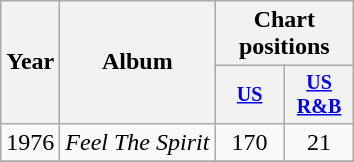<table class="wikitable" style="text-align:center;">
<tr>
<th rowspan="2">Year</th>
<th rowspan="2">Album</th>
<th colspan="2">Chart positions</th>
</tr>
<tr style="font-size:smaller;">
<th width="40"><a href='#'>US</a></th>
<th width="40"><a href='#'>US<br>R&B</a></th>
</tr>
<tr>
<td rowspan="1">1976</td>
<td align="left"><em>Feel The Spirit</em></td>
<td>170</td>
<td>21</td>
</tr>
<tr>
</tr>
</table>
